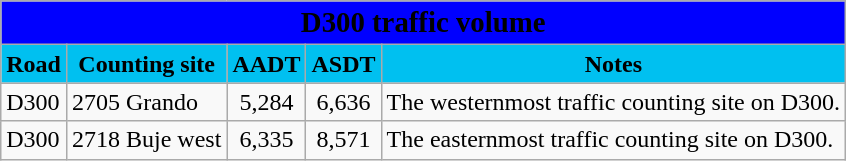<table class="wikitable">
<tr>
<td colspan=5 bgcolor=blue align=center style=margin-top:15><span><big><strong>D300 traffic volume</strong></big></span></td>
</tr>
<tr>
<td align=center bgcolor=00c0f0><strong>Road</strong></td>
<td align=center bgcolor=00c0f0><strong>Counting site</strong></td>
<td align=center bgcolor=00c0f0><strong>AADT</strong></td>
<td align=center bgcolor=00c0f0><strong>ASDT</strong></td>
<td align=center bgcolor=00c0f0><strong>Notes</strong></td>
</tr>
<tr>
<td> D300</td>
<td>2705 Grando</td>
<td align=center>5,284</td>
<td align=center>6,636</td>
<td>The westernmost traffic counting site on D300.</td>
</tr>
<tr>
<td> D300</td>
<td>2718 Buje west</td>
<td align=center>6,335</td>
<td align=center>8,571</td>
<td>The easternmost traffic counting site on D300.</td>
</tr>
</table>
